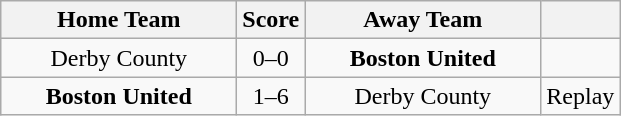<table class="wikitable" style="text-align:center">
<tr>
<th width=150>Home Team</th>
<th width=20>Score</th>
<th width=150>Away Team</th>
<th></th>
</tr>
<tr>
<td>Derby County</td>
<td>0–0</td>
<td><strong>Boston United</strong></td>
<td></td>
</tr>
<tr>
<td><strong>Boston United</strong></td>
<td>1–6</td>
<td>Derby County</td>
<td>Replay</td>
</tr>
</table>
